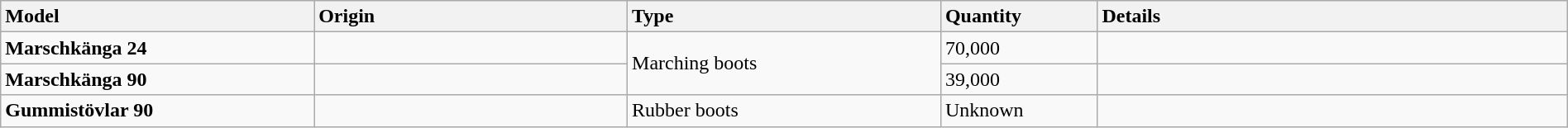<table class="wikitable" style="width:100%;">
<tr>
<th style="text-align:left;width:20%;">Model</th>
<th style="text-align:left;width:20%;">Origin</th>
<th style="text-align:left;width:20%;">Type</th>
<th style="text-align:left;width:10%;">Quantity</th>
<th style="text-align:left;width:30%;">Details</th>
</tr>
<tr>
<td><strong>Marsch­känga 24</strong></td>
<td></td>
<td rowspan="2">Marching boots</td>
<td>70,000</td>
<td></td>
</tr>
<tr>
<td><strong>Marsch­känga 90</strong></td>
<td></td>
<td>39,000</td>
<td></td>
</tr>
<tr>
<td><strong>Gummi­stövlar 90</strong></td>
<td></td>
<td>Rubber boots</td>
<td>Unknown</td>
<td></td>
</tr>
</table>
